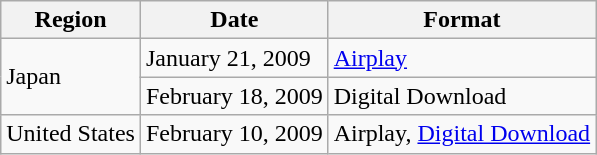<table class="wikitable">
<tr>
<th>Region</th>
<th>Date</th>
<th>Format</th>
</tr>
<tr>
<td rowspan="2">Japan</td>
<td>January 21, 2009</td>
<td><a href='#'>Airplay</a></td>
</tr>
<tr>
<td>February 18, 2009</td>
<td>Digital Download</td>
</tr>
<tr>
<td>United States</td>
<td>February 10, 2009</td>
<td>Airplay, <a href='#'>Digital Download</a></td>
</tr>
</table>
